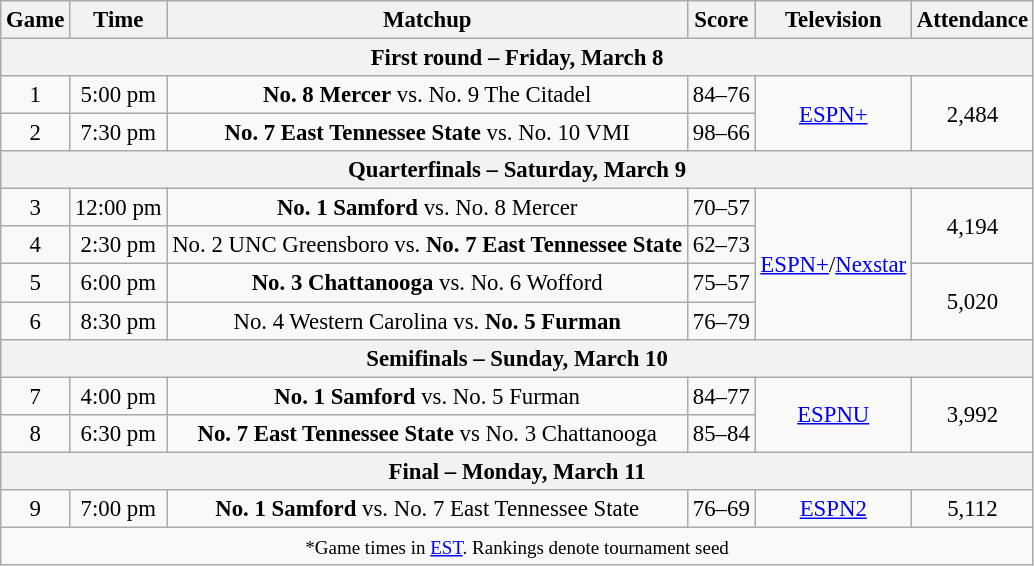<table class="wikitable" style="font-size: 95%;text-align:center">
<tr>
<th>Game</th>
<th>Time</th>
<th>Matchup</th>
<th>Score</th>
<th>Television</th>
<th>Attendance</th>
</tr>
<tr>
<th colspan="6">First round – Friday, March 8</th>
</tr>
<tr>
<td>1</td>
<td>5:00 pm</td>
<td><strong>No. 8 Mercer</strong> vs. No. 9 The Citadel</td>
<td>84–76</td>
<td rowspan="2"><a href='#'>ESPN+</a></td>
<td rowspan="2">2,484</td>
</tr>
<tr>
<td>2</td>
<td>7:30 pm</td>
<td><strong>No. 7 East Tennessee State</strong> vs. No. 10 VMI</td>
<td>98–66</td>
</tr>
<tr>
<th colspan="6">Quarterfinals – Saturday, March 9</th>
</tr>
<tr>
<td>3</td>
<td>12:00 pm</td>
<td><strong>No. 1 Samford</strong> vs. No. 8 Mercer</td>
<td>70–57</td>
<td rowspan="4"><a href='#'>ESPN+</a>/<a href='#'>Nexstar</a></td>
<td rowspan="2">4,194</td>
</tr>
<tr>
<td>4</td>
<td>2:30 pm</td>
<td>No. 2 UNC Greensboro vs. <strong>No. 7 East Tennessee State</strong></td>
<td>62–73</td>
</tr>
<tr>
<td>5</td>
<td>6:00 pm</td>
<td><strong>No. 3 Chattanooga</strong> vs. No. 6 Wofford</td>
<td>75–57</td>
<td rowspan="2">5,020</td>
</tr>
<tr>
<td>6</td>
<td>8:30 pm</td>
<td>No. 4 Western Carolina vs. <strong>No. 5 Furman</strong></td>
<td>76–79 </td>
</tr>
<tr>
<th colspan="6">Semifinals – Sunday, March 10</th>
</tr>
<tr>
<td>7</td>
<td>4:00 pm</td>
<td><strong>No. 1 Samford</strong> vs. No. 5 Furman</td>
<td>84–77</td>
<td rowspan="2"><a href='#'>ESPNU</a></td>
<td rowspan="2">3,992</td>
</tr>
<tr>
<td>8</td>
<td>6:30 pm</td>
<td><strong>No. 7 East Tennessee State</strong> vs No. 3 Chattanooga</td>
<td>85–84 </td>
</tr>
<tr>
<th colspan="6">Final – Monday, March 11</th>
</tr>
<tr>
<td>9</td>
<td>7:00 pm</td>
<td><strong>No. 1 Samford</strong> vs. No. 7 East Tennessee State</td>
<td>76–69</td>
<td><a href='#'>ESPN2</a></td>
<td>5,112</td>
</tr>
<tr>
<td colspan="6"><small>*Game times in <a href='#'>EST</a>. Rankings denote tournament seed</small></td>
</tr>
</table>
